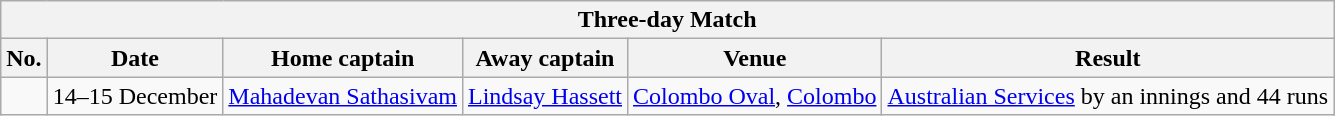<table class="wikitable">
<tr>
<th colspan="9">Three-day Match</th>
</tr>
<tr>
<th>No.</th>
<th>Date</th>
<th>Home captain</th>
<th>Away captain</th>
<th>Venue</th>
<th>Result</th>
</tr>
<tr>
<td></td>
<td>14–15 December</td>
<td><a href='#'>Mahadevan Sathasivam</a></td>
<td><a href='#'>Lindsay Hassett</a></td>
<td><a href='#'>Colombo Oval</a>, <a href='#'>Colombo</a></td>
<td><a href='#'>Australian Services</a> by an innings and 44 runs</td>
</tr>
</table>
